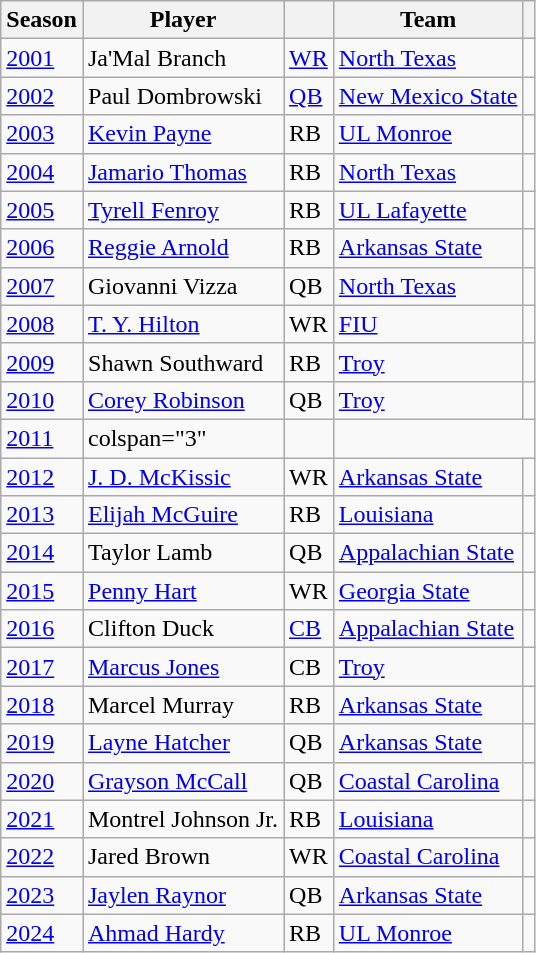<table class="wikitable sortable">
<tr>
<th>Season</th>
<th>Player</th>
<th></th>
<th>Team</th>
<th></th>
</tr>
<tr>
<td><a href='#'>2001</a></td>
<td>Ja'Mal Branch</td>
<td><a href='#'>WR</a></td>
<td><a href='#'>North Texas</a></td>
<td></td>
</tr>
<tr>
<td><a href='#'>2002</a></td>
<td>Paul Dombrowski</td>
<td><a href='#'>QB</a></td>
<td><a href='#'>New Mexico State</a></td>
<td></td>
</tr>
<tr>
<td><a href='#'>2003</a></td>
<td><a href='#'>Kevin Payne</a></td>
<td>RB</td>
<td><a href='#'>UL Monroe</a></td>
<td></td>
</tr>
<tr>
<td><a href='#'>2004</a></td>
<td><a href='#'>Jamario Thomas</a></td>
<td>RB</td>
<td><a href='#'>North Texas</a></td>
<td></td>
</tr>
<tr>
<td><a href='#'>2005</a></td>
<td><a href='#'>Tyrell Fenroy</a></td>
<td>RB</td>
<td><a href='#'>UL Lafayette</a></td>
<td></td>
</tr>
<tr>
<td><a href='#'>2006</a></td>
<td><a href='#'>Reggie Arnold</a></td>
<td>RB</td>
<td><a href='#'>Arkansas State</a></td>
<td></td>
</tr>
<tr>
<td><a href='#'>2007</a></td>
<td>Giovanni Vizza</td>
<td>QB</td>
<td><a href='#'>North Texas</a></td>
<td></td>
</tr>
<tr>
<td><a href='#'>2008</a></td>
<td><a href='#'>T. Y. Hilton</a></td>
<td>WR</td>
<td><a href='#'>FIU</a></td>
<td></td>
</tr>
<tr>
<td><a href='#'>2009</a></td>
<td>Shawn Southward</td>
<td>RB</td>
<td><a href='#'>Troy</a></td>
<td></td>
</tr>
<tr>
<td><a href='#'>2010</a></td>
<td><a href='#'>Corey Robinson</a></td>
<td>QB</td>
<td><a href='#'>Troy</a></td>
<td></td>
</tr>
<tr>
<td><a href='#'>2011</a></td>
<td>colspan="3" </td>
<td></td>
</tr>
<tr>
<td><a href='#'>2012</a></td>
<td><a href='#'>J. D. McKissic</a></td>
<td>WR</td>
<td><a href='#'>Arkansas State</a></td>
<td></td>
</tr>
<tr>
<td><a href='#'>2013</a></td>
<td><a href='#'>Elijah McGuire</a></td>
<td>RB</td>
<td><a href='#'>Louisiana</a></td>
<td></td>
</tr>
<tr>
<td><a href='#'>2014</a></td>
<td>Taylor Lamb</td>
<td>QB</td>
<td><a href='#'>Appalachian State</a></td>
<td></td>
</tr>
<tr>
<td><a href='#'>2015</a></td>
<td><a href='#'>Penny Hart</a></td>
<td>WR</td>
<td><a href='#'>Georgia State</a></td>
<td></td>
</tr>
<tr>
<td><a href='#'>2016</a></td>
<td>Clifton Duck</td>
<td><a href='#'>CB</a></td>
<td><a href='#'>Appalachian State</a></td>
<td></td>
</tr>
<tr>
<td><a href='#'>2017</a></td>
<td><a href='#'>Marcus Jones</a></td>
<td>CB</td>
<td><a href='#'>Troy</a></td>
<td></td>
</tr>
<tr>
<td><a href='#'>2018</a></td>
<td>Marcel Murray</td>
<td>RB</td>
<td><a href='#'>Arkansas State</a></td>
<td></td>
</tr>
<tr>
<td><a href='#'>2019</a></td>
<td><a href='#'>Layne Hatcher</a></td>
<td>QB</td>
<td><a href='#'>Arkansas State</a></td>
<td></td>
</tr>
<tr>
<td><a href='#'>2020</a></td>
<td><a href='#'>Grayson McCall</a></td>
<td>QB</td>
<td><a href='#'>Coastal Carolina</a></td>
<td></td>
</tr>
<tr>
<td><a href='#'>2021</a></td>
<td>Montrel Johnson Jr.</td>
<td>RB</td>
<td><a href='#'>Louisiana</a></td>
<td></td>
</tr>
<tr>
<td><a href='#'>2022</a></td>
<td>Jared Brown</td>
<td>WR</td>
<td><a href='#'>Coastal Carolina</a></td>
<td></td>
</tr>
<tr>
<td><a href='#'>2023</a></td>
<td><a href='#'>Jaylen Raynor</a></td>
<td>QB</td>
<td><a href='#'>Arkansas State</a></td>
<td></td>
</tr>
<tr>
<td><a href='#'>2024</a></td>
<td><a href='#'>Ahmad Hardy</a></td>
<td>RB</td>
<td><a href='#'>UL Monroe</a></td>
<td></td>
</tr>
</table>
